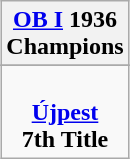<table class="wikitable" style="text-align: center; margin: 0 auto;">
<tr>
<th><a href='#'>OB I</a> 1936<br>Champions</th>
</tr>
<tr>
</tr>
<tr>
<td> <br><strong><a href='#'>Újpest</a></strong><br><strong>7th Title</strong></td>
</tr>
</table>
